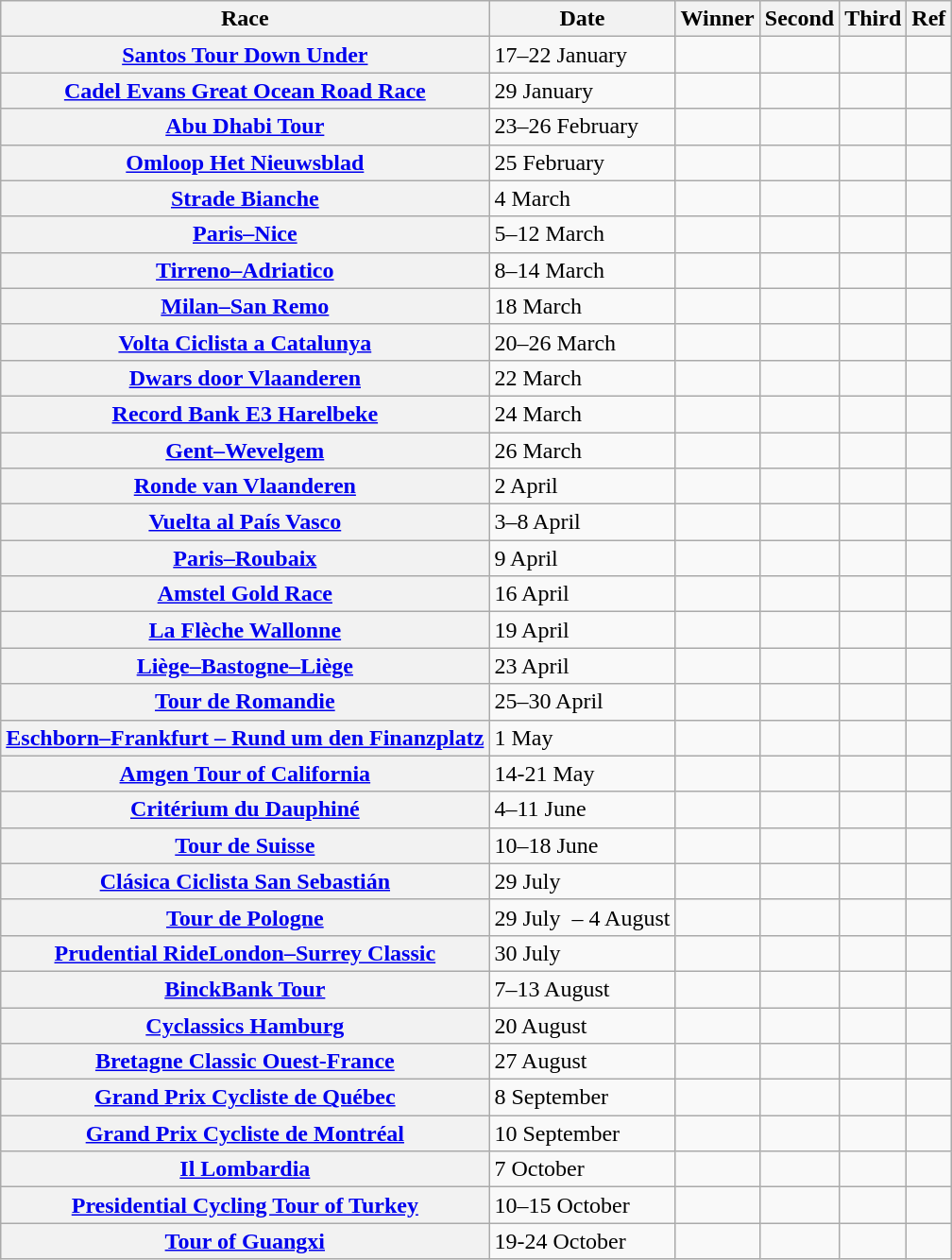<table class="wikitable plainrowheaders">
<tr>
<th>Race</th>
<th>Date</th>
<th>Winner</th>
<th>Second</th>
<th>Third</th>
<th>Ref</th>
</tr>
<tr>
<th scope=row> <a href='#'>Santos Tour Down Under</a></th>
<td>17–22 January</td>
<td></td>
<td></td>
<td></td>
<td></td>
</tr>
<tr>
<th scope=row> <a href='#'>Cadel Evans Great Ocean Road Race</a></th>
<td>29 January</td>
<td></td>
<td></td>
<td></td>
<td></td>
</tr>
<tr>
<th scope=row> <a href='#'>Abu Dhabi Tour</a></th>
<td>23–26 February</td>
<td></td>
<td></td>
<td></td>
<td></td>
</tr>
<tr>
<th scope=row> <a href='#'>Omloop Het Nieuwsblad</a></th>
<td>25 February</td>
<td></td>
<td></td>
<td></td>
<td></td>
</tr>
<tr>
<th scope=row> <a href='#'>Strade Bianche</a></th>
<td>4 March</td>
<td></td>
<td></td>
<td></td>
<td></td>
</tr>
<tr>
<th scope=row> <a href='#'>Paris–Nice</a></th>
<td>5–12 March</td>
<td></td>
<td></td>
<td></td>
<td></td>
</tr>
<tr>
<th scope=row> <a href='#'>Tirreno–Adriatico</a></th>
<td>8–14 March</td>
<td></td>
<td></td>
<td></td>
<td></td>
</tr>
<tr>
<th scope=row> <a href='#'>Milan–San Remo</a></th>
<td>18 March</td>
<td></td>
<td></td>
<td></td>
<td></td>
</tr>
<tr>
<th scope=row> <a href='#'>Volta Ciclista a Catalunya</a></th>
<td>20–26 March</td>
<td></td>
<td></td>
<td></td>
<td></td>
</tr>
<tr>
<th scope=row> <a href='#'>Dwars door Vlaanderen</a></th>
<td>22 March</td>
<td></td>
<td></td>
<td></td>
<td></td>
</tr>
<tr>
<th scope=row> <a href='#'>Record Bank E3 Harelbeke</a></th>
<td>24 March</td>
<td></td>
<td></td>
<td></td>
<td></td>
</tr>
<tr>
<th scope=row> <a href='#'>Gent–Wevelgem</a></th>
<td>26 March</td>
<td></td>
<td></td>
<td></td>
<td></td>
</tr>
<tr>
<th scope=row> <a href='#'>Ronde van Vlaanderen</a></th>
<td>2 April</td>
<td></td>
<td></td>
<td></td>
<td></td>
</tr>
<tr>
<th scope=row> <a href='#'>Vuelta al País Vasco</a></th>
<td>3–8 April</td>
<td></td>
<td></td>
<td></td>
<td></td>
</tr>
<tr>
<th scope=row> <a href='#'>Paris–Roubaix</a></th>
<td>9 April</td>
<td></td>
<td></td>
<td></td>
<td></td>
</tr>
<tr>
<th scope=row> <a href='#'>Amstel Gold Race</a></th>
<td>16 April</td>
<td></td>
<td></td>
<td></td>
<td></td>
</tr>
<tr>
<th scope=row> <a href='#'>La Flèche Wallonne</a></th>
<td>19 April</td>
<td></td>
<td></td>
<td></td>
<td></td>
</tr>
<tr>
<th scope=row> <a href='#'>Liège–Bastogne–Liège</a></th>
<td>23 April</td>
<td></td>
<td></td>
<td></td>
<td></td>
</tr>
<tr>
<th scope=row> <a href='#'>Tour de Romandie</a></th>
<td>25–30 April</td>
<td></td>
<td></td>
<td></td>
<td></td>
</tr>
<tr>
<th scope=row> <a href='#'>Eschborn–Frankfurt – Rund um den Finanzplatz</a></th>
<td>1 May</td>
<td></td>
<td></td>
<td></td>
<td></td>
</tr>
<tr>
<th scope=row> <a href='#'>Amgen Tour of California</a></th>
<td>14-21 May</td>
<td></td>
<td></td>
<td></td>
<td></td>
</tr>
<tr>
<th scope=row> <a href='#'>Critérium du Dauphiné</a></th>
<td>4–11 June</td>
<td></td>
<td></td>
<td></td>
<td></td>
</tr>
<tr>
<th scope=row> <a href='#'>Tour de Suisse</a></th>
<td>10–18 June</td>
<td></td>
<td></td>
<td></td>
<td></td>
</tr>
<tr>
<th scope=row> <a href='#'>Clásica Ciclista San Sebastián</a></th>
<td>29 July</td>
<td></td>
<td></td>
<td></td>
<td></td>
</tr>
<tr>
<th scope=row> <a href='#'>Tour de Pologne</a></th>
<td>29 July  – 4 August</td>
<td></td>
<td></td>
<td></td>
<td></td>
</tr>
<tr>
<th scope=row> <a href='#'>Prudential RideLondon–Surrey Classic</a></th>
<td>30 July</td>
<td></td>
<td></td>
<td></td>
<td></td>
</tr>
<tr>
<th scope=row> <a href='#'>BinckBank Tour</a></th>
<td>7–13 August</td>
<td></td>
<td></td>
<td></td>
<td></td>
</tr>
<tr>
<th scope=row> <a href='#'>Cyclassics Hamburg</a></th>
<td>20 August</td>
<td></td>
<td></td>
<td></td>
<td></td>
</tr>
<tr>
<th scope=row> <a href='#'>Bretagne Classic Ouest-France</a></th>
<td>27 August</td>
<td></td>
<td></td>
<td></td>
<td></td>
</tr>
<tr>
<th scope=row> <a href='#'>Grand Prix Cycliste de Québec</a></th>
<td>8 September</td>
<td></td>
<td></td>
<td></td>
<td></td>
</tr>
<tr>
<th scope=row> <a href='#'>Grand Prix Cycliste de Montréal</a></th>
<td>10 September</td>
<td></td>
<td></td>
<td></td>
<td></td>
</tr>
<tr>
<th scope=row> <a href='#'>Il Lombardia</a></th>
<td>7 October</td>
<td></td>
<td></td>
<td></td>
<td></td>
</tr>
<tr>
<th scope=row> <a href='#'>Presidential Cycling Tour of Turkey</a></th>
<td>10–15 October</td>
<td></td>
<td></td>
<td></td>
<td></td>
</tr>
<tr>
<th scope=row> <a href='#'>Tour of Guangxi</a></th>
<td>19-24 October</td>
<td></td>
<td></td>
<td></td>
<td></td>
</tr>
</table>
